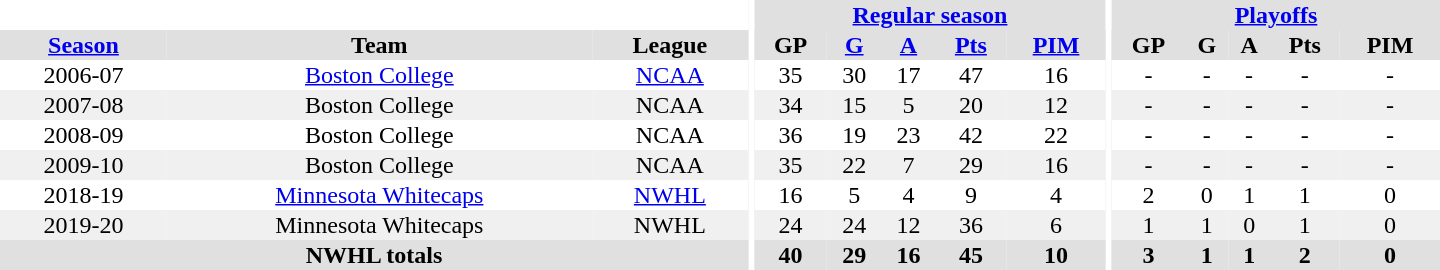<table border="0" cellpadding="1" cellspacing="0" style="text-align:center; width:60em">
<tr bgcolor="#e0e0e0">
<th colspan="3" bgcolor="#ffffff"></th>
<th rowspan="99" bgcolor="#ffffff"></th>
<th colspan="5"><a href='#'>Regular season</a></th>
<th rowspan="99" bgcolor="#ffffff"></th>
<th colspan="5"><a href='#'>Playoffs</a></th>
</tr>
<tr bgcolor="#e0e0e0">
<th><a href='#'>Season</a></th>
<th>Team</th>
<th>League</th>
<th>GP</th>
<th><a href='#'>G</a></th>
<th><a href='#'>A</a></th>
<th><a href='#'>Pts</a></th>
<th><a href='#'>PIM</a></th>
<th>GP</th>
<th>G</th>
<th>A</th>
<th>Pts</th>
<th>PIM</th>
</tr>
<tr>
</tr>
<tr>
<td>2006-07</td>
<td><a href='#'>Boston College</a></td>
<td><a href='#'>NCAA</a></td>
<td>35</td>
<td>30</td>
<td>17</td>
<td>47</td>
<td>16</td>
<td>-</td>
<td>-</td>
<td>-</td>
<td>-</td>
<td>-</td>
</tr>
<tr bgcolor="#f0f0f0">
<td>2007-08</td>
<td>Boston College</td>
<td>NCAA</td>
<td>34</td>
<td>15</td>
<td>5</td>
<td>20</td>
<td>12</td>
<td>-</td>
<td>-</td>
<td>-</td>
<td>-</td>
<td>-</td>
</tr>
<tr>
<td>2008-09</td>
<td>Boston College</td>
<td>NCAA</td>
<td>36</td>
<td>19</td>
<td>23</td>
<td>42</td>
<td>22</td>
<td>-</td>
<td>-</td>
<td>-</td>
<td>-</td>
<td>-</td>
</tr>
<tr bgcolor="#f0f0f0">
<td>2009-10</td>
<td>Boston College</td>
<td>NCAA</td>
<td>35</td>
<td>22</td>
<td>7</td>
<td>29</td>
<td>16</td>
<td>-</td>
<td>-</td>
<td>-</td>
<td>-</td>
<td>-</td>
</tr>
<tr>
<td>2018-19</td>
<td><a href='#'>Minnesota Whitecaps</a></td>
<td><a href='#'>NWHL</a></td>
<td>16</td>
<td>5</td>
<td>4</td>
<td>9</td>
<td>4</td>
<td>2</td>
<td>0</td>
<td>1</td>
<td>1</td>
<td>0</td>
</tr>
<tr bgcolor="#f0f0f0">
<td>2019-20</td>
<td>Minnesota Whitecaps</td>
<td>NWHL</td>
<td>24</td>
<td>24</td>
<td>12</td>
<td>36</td>
<td>6</td>
<td>1</td>
<td>1</td>
<td>0</td>
<td>1</td>
<td>0</td>
</tr>
<tr bgcolor="#e0e0e0">
<th colspan="3">NWHL totals</th>
<th>40</th>
<th>29</th>
<th>16</th>
<th>45</th>
<th>10</th>
<th>3</th>
<th>1</th>
<th>1</th>
<th>2</th>
<th>0</th>
</tr>
</table>
